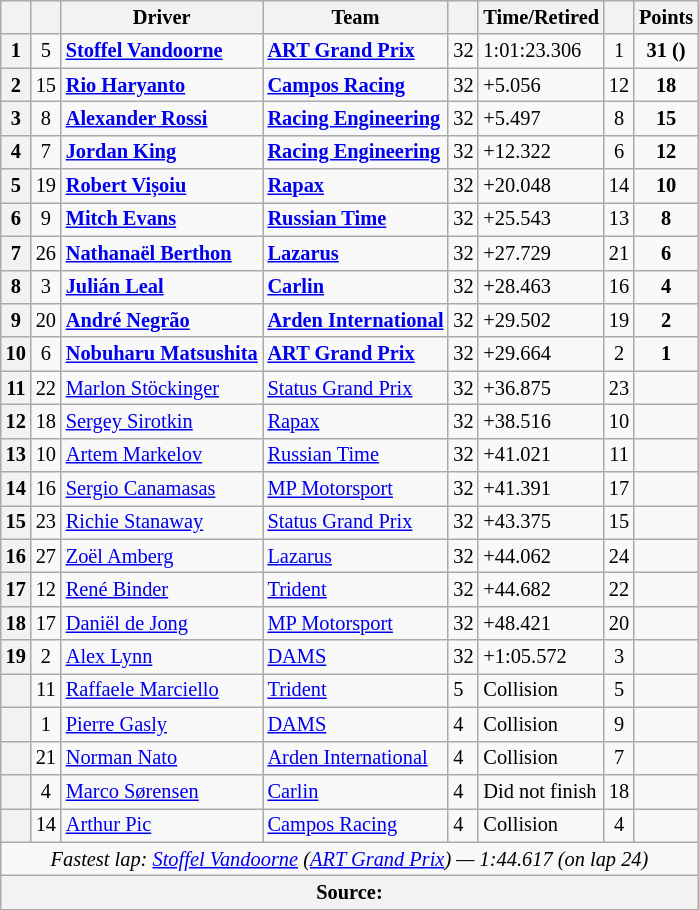<table class="wikitable" style="font-size:85%">
<tr>
<th scope="col"></th>
<th scope="col"></th>
<th scope="col">Driver</th>
<th scope="col">Team</th>
<th scope="col" class="unsortable"></th>
<th scope="col" class="unsortable">Time/Retired</th>
<th scope="col"></th>
<th scope="col">Points</th>
</tr>
<tr>
<th scope="row">1</th>
<td align="center">5</td>
<td data-sort-value="VAN"> <strong><a href='#'>Stoffel Vandoorne</a></strong></td>
<td><strong><a href='#'>ART Grand Prix</a></strong></td>
<td>32</td>
<td>1:01:23.306</td>
<td align="center">1</td>
<td align="center"><strong>31 ()</strong></td>
</tr>
<tr>
<th scope="row">2</th>
<td align="center">15</td>
<td data-sort-value="HAR"> <strong><a href='#'>Rio Haryanto</a></strong></td>
<td><strong><a href='#'>Campos Racing</a></strong></td>
<td>32</td>
<td>+5.056</td>
<td align="center">12</td>
<td align="center"><strong>18</strong></td>
</tr>
<tr>
<th scope="row">3</th>
<td align="center">8</td>
<td data-sort-value="ROS"> <strong><a href='#'>Alexander Rossi</a></strong></td>
<td><strong><a href='#'>Racing Engineering</a></strong></td>
<td>32</td>
<td>+5.497</td>
<td align="center">8</td>
<td align="center"><strong>15</strong></td>
</tr>
<tr>
<th scope="row">4</th>
<td align="center">7</td>
<td data-sort-value="KIN"> <strong><a href='#'>Jordan King</a></strong></td>
<td><strong><a href='#'>Racing Engineering</a></strong></td>
<td>32</td>
<td>+12.322</td>
<td align="center">6</td>
<td align="center"><strong>12</strong></td>
</tr>
<tr>
<th scope="row">5</th>
<td align="center">19</td>
<td data-sort-value="VIS"> <strong><a href='#'>Robert Vișoiu</a></strong></td>
<td><strong><a href='#'>Rapax</a></strong></td>
<td>32</td>
<td>+20.048</td>
<td align="center">14</td>
<td align="center"><strong>10</strong></td>
</tr>
<tr>
<th scope="row">6</th>
<td align="center">9</td>
<td data-sort-value="EVA"> <strong><a href='#'>Mitch Evans</a></strong></td>
<td><strong><a href='#'>Russian Time</a></strong></td>
<td>32</td>
<td>+25.543</td>
<td align="center">13</td>
<td align="center"><strong>8</strong></td>
</tr>
<tr>
<th scope="row">7</th>
<td align="center">26</td>
<td data-sort-value="BER"> <strong><a href='#'>Nathanaël Berthon</a></strong></td>
<td><strong><a href='#'>Lazarus</a></strong></td>
<td>32</td>
<td>+27.729</td>
<td align="center">21</td>
<td align="center"><strong>6</strong></td>
</tr>
<tr>
<th scope="row">8</th>
<td align="center">3</td>
<td data-sort-value="LEA"> <strong><a href='#'>Julián Leal</a></strong></td>
<td><strong><a href='#'>Carlin</a></strong></td>
<td>32</td>
<td>+28.463</td>
<td align="center">16</td>
<td align="center"><strong>4</strong></td>
</tr>
<tr>
<th scope="row">9</th>
<td align="center">20</td>
<td data-sort-value="NEG"> <strong><a href='#'>André Negrão</a></strong></td>
<td><strong><a href='#'>Arden International</a></strong></td>
<td>32</td>
<td>+29.502</td>
<td align="center">19</td>
<td align="center"><strong>2</strong></td>
</tr>
<tr>
<th scope="row">10</th>
<td align="center">6</td>
<td data-sort-value="MAT"> <strong><a href='#'>Nobuharu Matsushita</a></strong></td>
<td><strong><a href='#'>ART Grand Prix</a></strong></td>
<td>32</td>
<td>+29.664</td>
<td align="center">2</td>
<td align="center"><strong>1</strong></td>
</tr>
<tr>
<th scope="row">11</th>
<td align="center">22</td>
<td data-sort-value="STO"> <a href='#'>Marlon Stöckinger</a></td>
<td><a href='#'>Status Grand Prix</a></td>
<td>32</td>
<td>+36.875</td>
<td align="center">23</td>
<td></td>
</tr>
<tr>
<th scope="row">12</th>
<td align="center">18</td>
<td data-sort-value="SIR"> <a href='#'>Sergey Sirotkin</a></td>
<td><a href='#'>Rapax</a></td>
<td>32</td>
<td>+38.516</td>
<td align="center">10</td>
<td></td>
</tr>
<tr>
<th scope="row">13</th>
<td align="center">10</td>
<td data-sort-value="MARK"> <a href='#'>Artem Markelov</a></td>
<td><a href='#'>Russian Time</a></td>
<td>32</td>
<td>+41.021</td>
<td align="center">11</td>
<td></td>
</tr>
<tr>
<th scope="row">14</th>
<td align="center">16</td>
<td data-sort-value="CAN"> <a href='#'>Sergio Canamasas</a></td>
<td><a href='#'>MP Motorsport</a></td>
<td>32</td>
<td>+41.391</td>
<td align="center">17</td>
<td></td>
</tr>
<tr>
<th scope="row">15</th>
<td align="center">23</td>
<td data-sort-value="STA"> <a href='#'>Richie Stanaway</a></td>
<td><a href='#'>Status Grand Prix</a></td>
<td>32</td>
<td>+43.375</td>
<td align="center">15</td>
<td></td>
</tr>
<tr>
<th scope="row">16</th>
<td align="center">27</td>
<td data-sort-value="AMB"> <a href='#'>Zoël Amberg</a></td>
<td><a href='#'>Lazarus</a></td>
<td>32</td>
<td>+44.062</td>
<td align="center">24</td>
<td></td>
</tr>
<tr>
<th scope="row">17</th>
<td align="center">12</td>
<td data-sort-value="BIN"> <a href='#'>René Binder</a></td>
<td><a href='#'>Trident</a></td>
<td>32</td>
<td>+44.682</td>
<td align="center">22</td>
<td></td>
</tr>
<tr>
<th scope="row">18</th>
<td align="center">17</td>
<td data-sort-value="DEJ"> <a href='#'>Daniël de Jong</a></td>
<td><a href='#'>MP Motorsport</a></td>
<td>32</td>
<td>+48.421</td>
<td align="center">20</td>
<td></td>
</tr>
<tr>
<th scope="row">19</th>
<td align="center">2</td>
<td data-sort-value="LYN"> <a href='#'>Alex Lynn</a></td>
<td><a href='#'>DAMS</a></td>
<td>32</td>
<td>+1:05.572</td>
<td align="center">3</td>
<td></td>
</tr>
<tr>
<th scope="row" data-sort-value="20"></th>
<td align="center">11</td>
<td data-sort-value="MARC"> <a href='#'>Raffaele Marciello</a></td>
<td><a href='#'>Trident</a></td>
<td>5</td>
<td>Collision</td>
<td align="center">5</td>
<td></td>
</tr>
<tr>
<th scope="row"data-sort-value="21"></th>
<td align="center">1</td>
<td data-sort-value="GAS"> <a href='#'>Pierre Gasly</a></td>
<td><a href='#'>DAMS</a></td>
<td>4</td>
<td>Collision</td>
<td align="center">9</td>
<td></td>
</tr>
<tr>
<th scope="row"data-sort-value="22"></th>
<td align="center">21</td>
<td data-sort-value="NAT"> <a href='#'>Norman Nato</a></td>
<td><a href='#'>Arden International</a></td>
<td>4</td>
<td>Collision</td>
<td align="center">7</td>
<td></td>
</tr>
<tr>
<th scope="row" data-sort-value="23"></th>
<td align="center">4</td>
<td data-sort-value="SOR"> <a href='#'>Marco Sørensen</a></td>
<td><a href='#'>Carlin</a></td>
<td>4</td>
<td>Did not finish</td>
<td align="center">18</td>
<td></td>
</tr>
<tr>
<th scope="row" data-sort-value="24"></th>
<td align="center">14</td>
<td data-sort-value="PIC"> <a href='#'>Arthur Pic</a></td>
<td><a href='#'>Campos Racing</a></td>
<td>4</td>
<td>Collision</td>
<td align="center">4</td>
<td></td>
</tr>
<tr class="sortbottom">
<td colspan="8" align="center"><em>Fastest lap: <a href='#'>Stoffel Vandoorne</a> (<a href='#'>ART Grand Prix</a>) — 1:44.617 (on lap 24)</em></td>
</tr>
<tr class="sortbottom">
<th colspan="8">Source:</th>
</tr>
<tr>
</tr>
</table>
